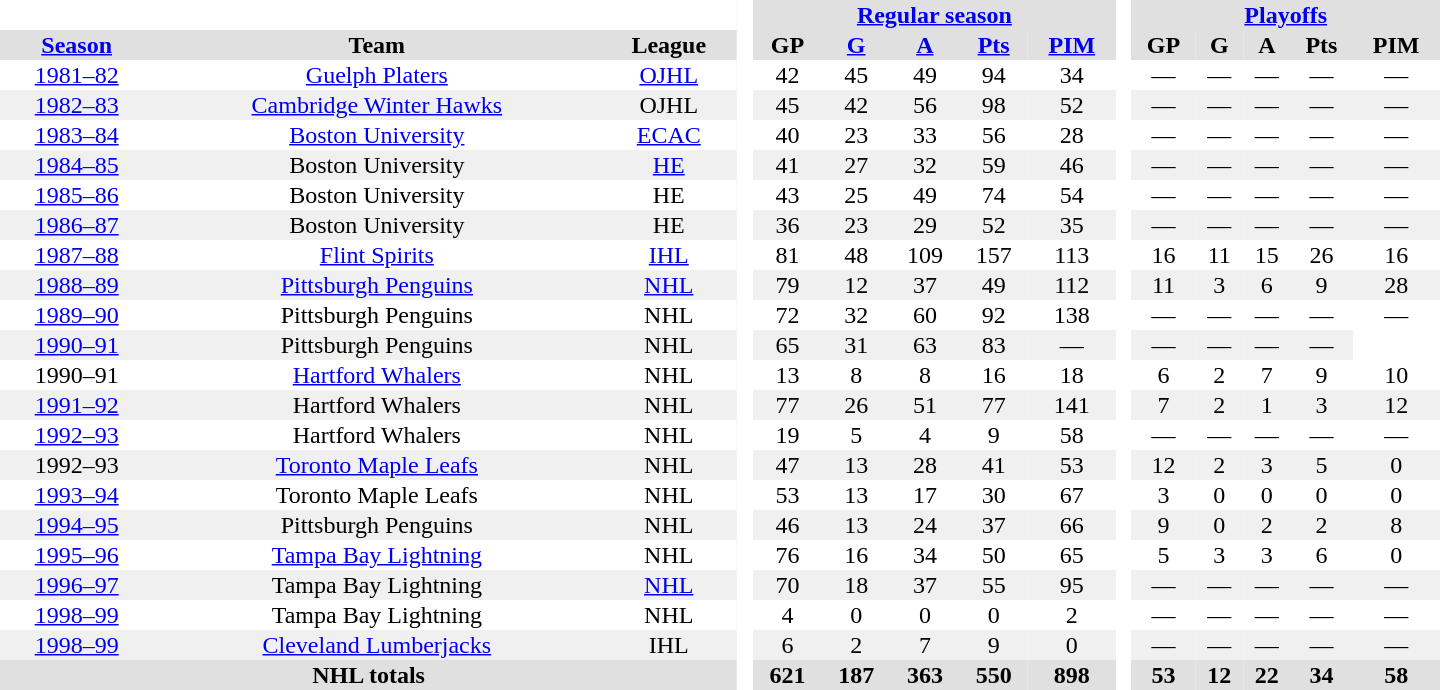<table border="0" cellpadding="1" cellspacing="0" style="text-align:center; width:60em">
<tr bgcolor="#e0e0e0">
<th colspan="3" bgcolor="#ffffff"> </th>
<th rowspan="99" bgcolor="#ffffff"> </th>
<th colspan="5"><a href='#'>Regular season</a></th>
<th rowspan="99" bgcolor="#ffffff"> </th>
<th colspan="5"><a href='#'>Playoffs</a></th>
</tr>
<tr bgcolor="#e0e0e0">
<th><a href='#'>Season</a></th>
<th>Team</th>
<th>League</th>
<th>GP</th>
<th><a href='#'>G</a></th>
<th><a href='#'>A</a></th>
<th><a href='#'>Pts</a></th>
<th><a href='#'>PIM</a></th>
<th>GP</th>
<th>G</th>
<th>A</th>
<th>Pts</th>
<th>PIM</th>
</tr>
<tr>
<td><a href='#'>1981–82</a></td>
<td><a href='#'>Guelph Platers</a></td>
<td><a href='#'>OJHL</a></td>
<td>42</td>
<td>45</td>
<td>49</td>
<td>94</td>
<td>34</td>
<td>—</td>
<td>—</td>
<td>—</td>
<td>—</td>
<td>—</td>
</tr>
<tr style="background:#f0f0f0;">
<td><a href='#'>1982–83</a></td>
<td><a href='#'>Cambridge Winter Hawks</a></td>
<td>OJHL</td>
<td>45</td>
<td>42</td>
<td>56</td>
<td>98</td>
<td>52</td>
<td>—</td>
<td>—</td>
<td>—</td>
<td>—</td>
<td>—</td>
</tr>
<tr>
<td><a href='#'>1983–84</a></td>
<td><a href='#'>Boston University</a></td>
<td><a href='#'>ECAC</a></td>
<td>40</td>
<td>23</td>
<td>33</td>
<td>56</td>
<td>28</td>
<td>—</td>
<td>—</td>
<td>—</td>
<td>—</td>
<td>—</td>
</tr>
<tr style="background:#f0f0f0;">
<td><a href='#'>1984–85</a></td>
<td>Boston University</td>
<td><a href='#'>HE</a></td>
<td>41</td>
<td>27</td>
<td>32</td>
<td>59</td>
<td>46</td>
<td>—</td>
<td>—</td>
<td>—</td>
<td>—</td>
<td>—</td>
</tr>
<tr>
<td><a href='#'>1985–86</a></td>
<td>Boston University</td>
<td>HE</td>
<td>43</td>
<td>25</td>
<td>49</td>
<td>74</td>
<td>54</td>
<td>—</td>
<td>—</td>
<td>—</td>
<td>—</td>
<td>—</td>
</tr>
<tr style="background:#f0f0f0;">
<td><a href='#'>1986–87</a></td>
<td>Boston University</td>
<td>HE</td>
<td>36</td>
<td>23</td>
<td>29</td>
<td>52</td>
<td>35</td>
<td>—</td>
<td>—</td>
<td>—</td>
<td>—</td>
<td>—</td>
</tr>
<tr>
<td><a href='#'>1987–88</a></td>
<td><a href='#'>Flint Spirits</a></td>
<td><a href='#'>IHL</a></td>
<td>81</td>
<td>48</td>
<td>109</td>
<td>157</td>
<td>113</td>
<td>16</td>
<td>11</td>
<td>15</td>
<td>26</td>
<td>16</td>
</tr>
<tr style="background:#f0f0f0;">
<td><a href='#'>1988–89</a></td>
<td><a href='#'>Pittsburgh Penguins</a></td>
<td><a href='#'>NHL</a></td>
<td>79</td>
<td>12</td>
<td>37</td>
<td>49</td>
<td>112</td>
<td>11</td>
<td>3</td>
<td>6</td>
<td>9</td>
<td>28</td>
</tr>
<tr>
<td><a href='#'>1989–90</a></td>
<td>Pittsburgh Penguins</td>
<td>NHL</td>
<td>72</td>
<td>32</td>
<td>60</td>
<td>92</td>
<td>138</td>
<td>—</td>
<td>—</td>
<td>—</td>
<td>—</td>
<td>—</td>
</tr>
<tr style="background:#f0f0f0;">
<td><a href='#'>1990–91</a></td>
<td>Pittsburgh Penguins</td>
<td>NHL</td>
<td>65</td>
<td>31</td>
<td>63</td>
<td 94>83</td>
<td>—</td>
<td>—</td>
<td>—</td>
<td>—</td>
<td>—</td>
</tr>
<tr>
<td>1990–91</td>
<td><a href='#'>Hartford Whalers</a></td>
<td>NHL</td>
<td>13</td>
<td>8</td>
<td>8</td>
<td>16</td>
<td>18</td>
<td>6</td>
<td>2</td>
<td>7</td>
<td>9</td>
<td>10</td>
</tr>
<tr style="background:#f0f0f0;">
<td><a href='#'>1991–92</a></td>
<td>Hartford Whalers</td>
<td>NHL</td>
<td>77</td>
<td>26</td>
<td>51</td>
<td>77</td>
<td>141</td>
<td>7</td>
<td>2</td>
<td>1</td>
<td>3</td>
<td>12</td>
</tr>
<tr>
<td><a href='#'>1992–93</a></td>
<td>Hartford Whalers</td>
<td>NHL</td>
<td>19</td>
<td>5</td>
<td>4</td>
<td>9</td>
<td>58</td>
<td>—</td>
<td>—</td>
<td>—</td>
<td>—</td>
<td>—</td>
</tr>
<tr style="background:#f0f0f0;">
<td>1992–93</td>
<td><a href='#'>Toronto Maple Leafs</a></td>
<td>NHL</td>
<td>47</td>
<td>13</td>
<td>28</td>
<td>41</td>
<td>53</td>
<td>12</td>
<td>2</td>
<td>3</td>
<td>5</td>
<td>0</td>
</tr>
<tr>
<td><a href='#'>1993–94</a></td>
<td>Toronto Maple Leafs</td>
<td>NHL</td>
<td>53</td>
<td>13</td>
<td>17</td>
<td>30</td>
<td>67</td>
<td>3</td>
<td>0</td>
<td>0</td>
<td>0</td>
<td>0</td>
</tr>
<tr style="background:#f0f0f0;">
<td><a href='#'>1994–95</a></td>
<td>Pittsburgh Penguins</td>
<td>NHL</td>
<td>46</td>
<td>13</td>
<td>24</td>
<td>37</td>
<td>66</td>
<td>9</td>
<td>0</td>
<td>2</td>
<td>2</td>
<td>8</td>
</tr>
<tr>
<td><a href='#'>1995–96</a></td>
<td><a href='#'>Tampa Bay Lightning</a></td>
<td>NHL</td>
<td>76</td>
<td>16</td>
<td>34</td>
<td>50</td>
<td>65</td>
<td>5</td>
<td>3</td>
<td>3</td>
<td>6</td>
<td>0</td>
</tr>
<tr style="background:#f0f0f0;">
<td><a href='#'>1996–97</a></td>
<td>Tampa Bay Lightning</td>
<td><a href='#'>NHL</a></td>
<td>70</td>
<td>18</td>
<td>37</td>
<td>55</td>
<td>95</td>
<td>—</td>
<td>—</td>
<td>—</td>
<td>—</td>
<td>—</td>
</tr>
<tr>
<td><a href='#'>1998–99</a></td>
<td>Tampa Bay Lightning</td>
<td>NHL</td>
<td>4</td>
<td>0</td>
<td>0</td>
<td>0</td>
<td>2</td>
<td>—</td>
<td>—</td>
<td>—</td>
<td>—</td>
<td>—</td>
</tr>
<tr style="background:#f0f0f0;">
<td><a href='#'>1998–99</a></td>
<td><a href='#'>Cleveland Lumberjacks</a></td>
<td>IHL</td>
<td>6</td>
<td>2</td>
<td>7</td>
<td>9</td>
<td>0</td>
<td>—</td>
<td>—</td>
<td>—</td>
<td>—</td>
<td>—</td>
</tr>
<tr style="background:#e0e0e0;">
<th colspan="3">NHL totals</th>
<th>621</th>
<th>187</th>
<th>363</th>
<th>550</th>
<th>898</th>
<th>53</th>
<th>12</th>
<th>22</th>
<th>34</th>
<th>58</th>
</tr>
</table>
